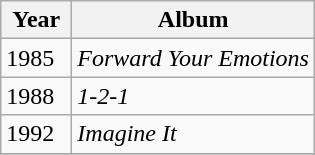<table class="wikitable">
<tr>
<th width="40">Year</th>
<th>Album</th>
</tr>
<tr>
<td align="left" valign="top">1985</td>
<td align="left" valign="top"><em>Forward Your Emotions</em></td>
</tr>
<tr>
<td align="left" valign="top">1988</td>
<td align="left" valign="top"><em>1-2-1</em></td>
</tr>
<tr>
<td align="left" valign="top">1992</td>
<td align="left" valign="top"><em>Imagine It</em></td>
</tr>
<tr>
</tr>
</table>
